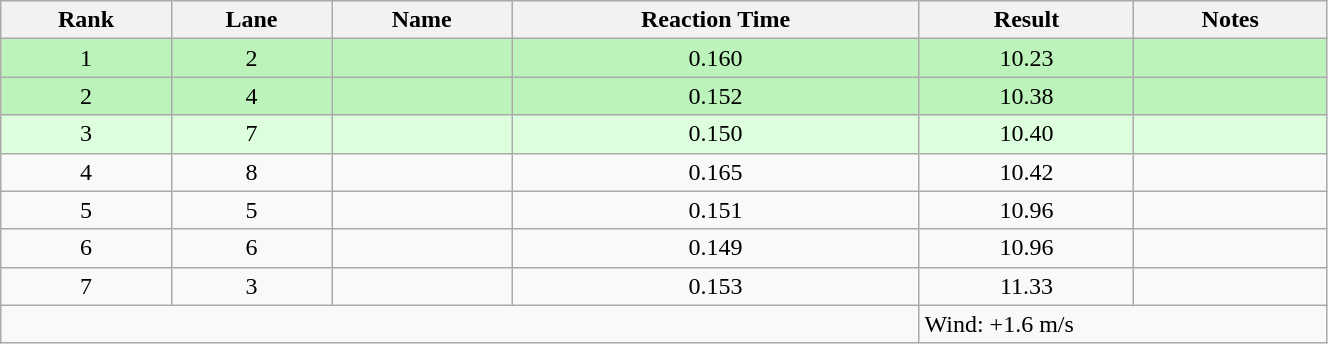<table class="wikitable sortable" style="text-align:center;width: 70%">
<tr>
<th>Rank</th>
<th>Lane</th>
<th>Name</th>
<th>Reaction Time</th>
<th>Result</th>
<th>Notes</th>
</tr>
<tr bgcolor=bbf3bb>
<td>1</td>
<td>2</td>
<td align="left"></td>
<td>0.160</td>
<td>10.23</td>
<td></td>
</tr>
<tr bgcolor=bbf3bb>
<td>2</td>
<td>4</td>
<td align="left"></td>
<td>0.152</td>
<td>10.38</td>
<td></td>
</tr>
<tr bgcolor=ddffdd>
<td>3</td>
<td>7</td>
<td align="left"></td>
<td>0.150</td>
<td>10.40</td>
<td></td>
</tr>
<tr>
<td>4</td>
<td>8</td>
<td align="left"></td>
<td>0.165</td>
<td>10.42</td>
<td></td>
</tr>
<tr>
<td>5</td>
<td>5</td>
<td align="left"></td>
<td>0.151</td>
<td>10.96</td>
<td></td>
</tr>
<tr>
<td>6</td>
<td>6</td>
<td align="left"></td>
<td>0.149</td>
<td>10.96</td>
<td></td>
</tr>
<tr>
<td>7</td>
<td>3</td>
<td align="left"></td>
<td>0.153</td>
<td>11.33</td>
<td></td>
</tr>
<tr class="sortbottom">
<td colspan=4></td>
<td colspan="2" style="text-align:left;">Wind: +1.6 m/s</td>
</tr>
</table>
